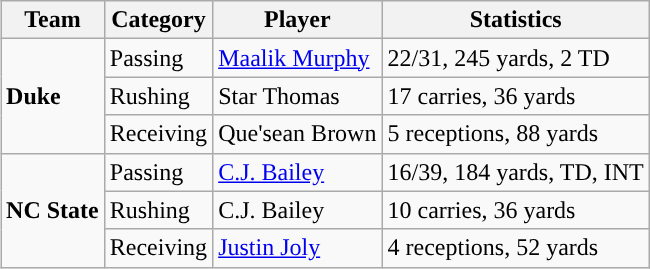<table class="wikitable" style="float: right;">
<tr>
<th>Team</th>
<th>Category</th>
<th>Player</th>
<th>Statistics</th>
</tr>
<tr>
<td rowspan=3><strong>Duke</strong></td>
<td>Passing</td>
<td><a href='#'>Maalik Murphy</a></td>
<td>22/31, 245 yards, 2 TD</td>
</tr>
<tr>
<td>Rushing</td>
<td>Star Thomas</td>
<td>17 carries, 36 yards</td>
</tr>
<tr>
<td>Receiving</td>
<td>Que'sean Brown</td>
<td>5 receptions, 88 yards</td>
</tr>
<tr>
<td rowspan=3><strong>NC State</strong></td>
<td>Passing</td>
<td><a href='#'>C.J. Bailey</a></td>
<td>16/39, 184 yards, TD, INT</td>
</tr>
<tr>
<td>Rushing</td>
<td>C.J. Bailey</td>
<td>10 carries, 36 yards</td>
</tr>
<tr>
<td>Receiving</td>
<td><a href='#'>Justin Joly</a></td>
<td>4 receptions, 52 yards</td>
</tr>
</table>
